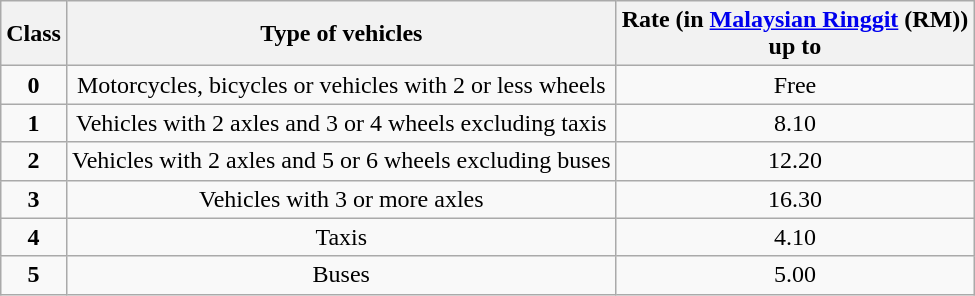<table class=wikitable style=text-align:center>
<tr>
<th>Class</th>
<th>Type of vehicles</th>
<th>Rate (in <a href='#'>Malaysian Ringgit</a> (RM))<br>up to</th>
</tr>
<tr>
<td><strong>0</strong></td>
<td>Motorcycles, bicycles or vehicles with 2 or less wheels</td>
<td>Free</td>
</tr>
<tr>
<td><strong>1</strong></td>
<td>Vehicles with 2 axles and 3 or 4 wheels excluding taxis</td>
<td>8.10</td>
</tr>
<tr>
<td><strong>2</strong></td>
<td>Vehicles with 2 axles and 5 or 6 wheels excluding buses</td>
<td>12.20</td>
</tr>
<tr>
<td><strong>3</strong></td>
<td>Vehicles with 3 or more axles</td>
<td>16.30</td>
</tr>
<tr>
<td><strong>4</strong></td>
<td>Taxis</td>
<td>4.10</td>
</tr>
<tr>
<td><strong>5</strong></td>
<td>Buses</td>
<td>5.00</td>
</tr>
</table>
